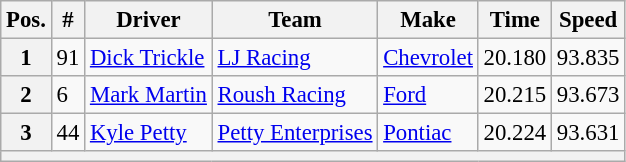<table class="wikitable" style="font-size:95%">
<tr>
<th>Pos.</th>
<th>#</th>
<th>Driver</th>
<th>Team</th>
<th>Make</th>
<th>Time</th>
<th>Speed</th>
</tr>
<tr>
<th>1</th>
<td>91</td>
<td><a href='#'>Dick Trickle</a></td>
<td><a href='#'>LJ Racing</a></td>
<td><a href='#'>Chevrolet</a></td>
<td>20.180</td>
<td>93.835</td>
</tr>
<tr>
<th>2</th>
<td>6</td>
<td><a href='#'>Mark Martin</a></td>
<td><a href='#'>Roush Racing</a></td>
<td><a href='#'>Ford</a></td>
<td>20.215</td>
<td>93.673</td>
</tr>
<tr>
<th>3</th>
<td>44</td>
<td><a href='#'>Kyle Petty</a></td>
<td><a href='#'>Petty Enterprises</a></td>
<td><a href='#'>Pontiac</a></td>
<td>20.224</td>
<td>93.631</td>
</tr>
<tr>
<th colspan="7"></th>
</tr>
</table>
